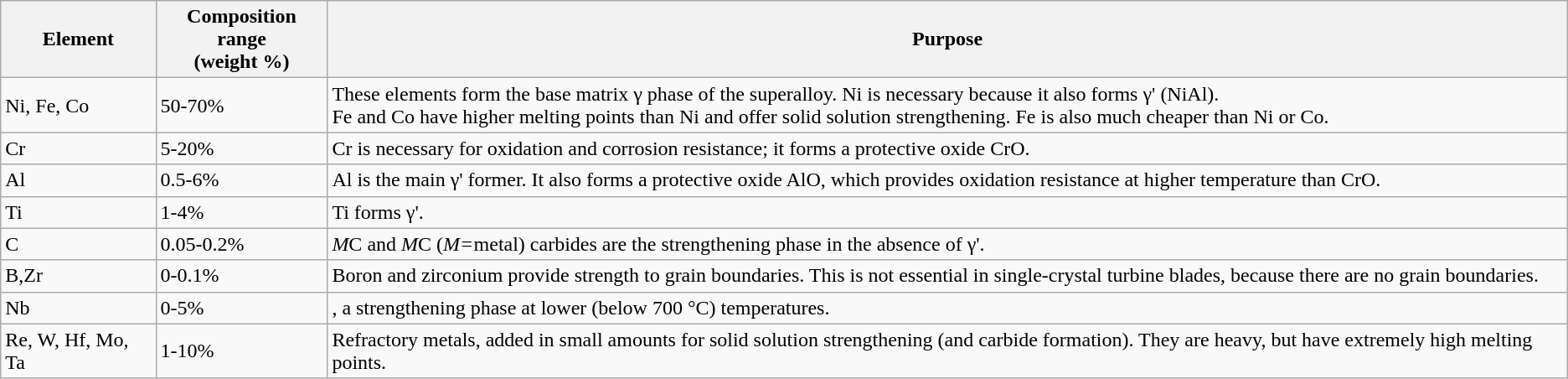<table class="wikitable">
<tr>
<th>Element</th>
<th>Composition range<br>(weight %)</th>
<th>Purpose</th>
</tr>
<tr>
<td>Ni, Fe, Co</td>
<td>50-70%</td>
<td>These elements form the base matrix γ phase of the superalloy. Ni is necessary because it also forms γ' (NiAl).<br> Fe and Co have higher melting points than Ni and offer solid solution strengthening. Fe is also much cheaper than Ni or Co.</td>
</tr>
<tr>
<td>Cr</td>
<td>5-20%</td>
<td>Cr is necessary for oxidation and corrosion resistance; it forms a protective oxide CrO.</td>
</tr>
<tr>
<td>Al</td>
<td>0.5-6%</td>
<td>Al is the main γ' former. It also forms a protective oxide AlO, which provides oxidation resistance at higher temperature than CrO.</td>
</tr>
<tr>
<td>Ti</td>
<td>1-4%</td>
<td>Ti forms γ'.</td>
</tr>
<tr>
<td>C</td>
<td>0.05-0.2%</td>
<td><em>M</em>C and <em>M</em>C (<em>M</em> ⁠= ⁠metal) carbides are the strengthening phase in the absence of γ'.</td>
</tr>
<tr>
<td>B,Zr</td>
<td>0-0.1%</td>
<td>Boron and zirconium provide strength to grain boundaries. This is not essential in single-crystal turbine blades, because there are no grain boundaries.</td>
</tr>
<tr>
<td>Nb</td>
<td>0-5%</td>
<td>, a strengthening phase at lower (below 700 °C) temperatures.</td>
</tr>
<tr>
<td>Re, W, Hf, Mo, Ta</td>
<td>1-10%</td>
<td>Refractory metals, added in small amounts for solid solution strengthening (and carbide formation). They are heavy, but have extremely high melting points.</td>
</tr>
</table>
